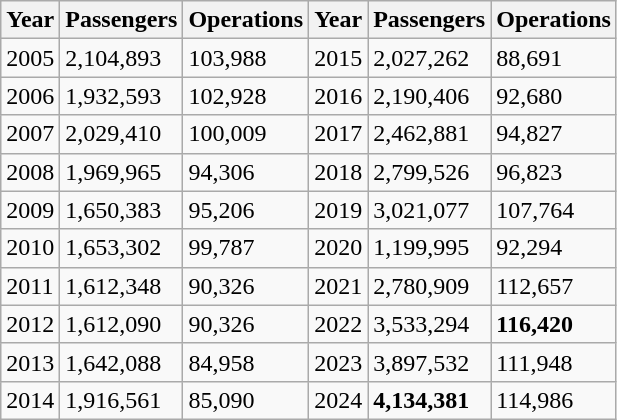<table class="wikitable">
<tr>
<th>Year</th>
<th>Passengers</th>
<th>Operations</th>
<th>Year</th>
<th>Passengers</th>
<th>Operations</th>
</tr>
<tr>
<td>2005</td>
<td>2,104,893</td>
<td>103,988</td>
<td>2015</td>
<td>2,027,262</td>
<td>88,691</td>
</tr>
<tr>
<td>2006</td>
<td>1,932,593</td>
<td>102,928</td>
<td>2016</td>
<td>2,190,406</td>
<td>92,680</td>
</tr>
<tr>
<td>2007</td>
<td>2,029,410</td>
<td>100,009</td>
<td>2017</td>
<td>2,462,881</td>
<td>94,827</td>
</tr>
<tr>
<td>2008</td>
<td>1,969,965</td>
<td>94,306</td>
<td>2018</td>
<td>2,799,526</td>
<td>96,823</td>
</tr>
<tr>
<td>2009</td>
<td>1,650,383</td>
<td>95,206</td>
<td>2019</td>
<td>3,021,077</td>
<td>107,764</td>
</tr>
<tr>
<td>2010</td>
<td>1,653,302</td>
<td>99,787</td>
<td>2020</td>
<td>1,199,995</td>
<td>92,294</td>
</tr>
<tr>
<td>2011</td>
<td>1,612,348</td>
<td>90,326</td>
<td>2021</td>
<td>2,780,909</td>
<td>112,657</td>
</tr>
<tr>
<td>2012</td>
<td>1,612,090</td>
<td>90,326</td>
<td>2022</td>
<td>3,533,294</td>
<td><strong>116,420</strong></td>
</tr>
<tr>
<td>2013</td>
<td>1,642,088</td>
<td>84,958</td>
<td>2023</td>
<td>3,897,532</td>
<td>111,948</td>
</tr>
<tr>
<td>2014</td>
<td>1,916,561</td>
<td>85,090</td>
<td>2024</td>
<td><strong>4,134,381</strong></td>
<td>114,986</td>
</tr>
</table>
